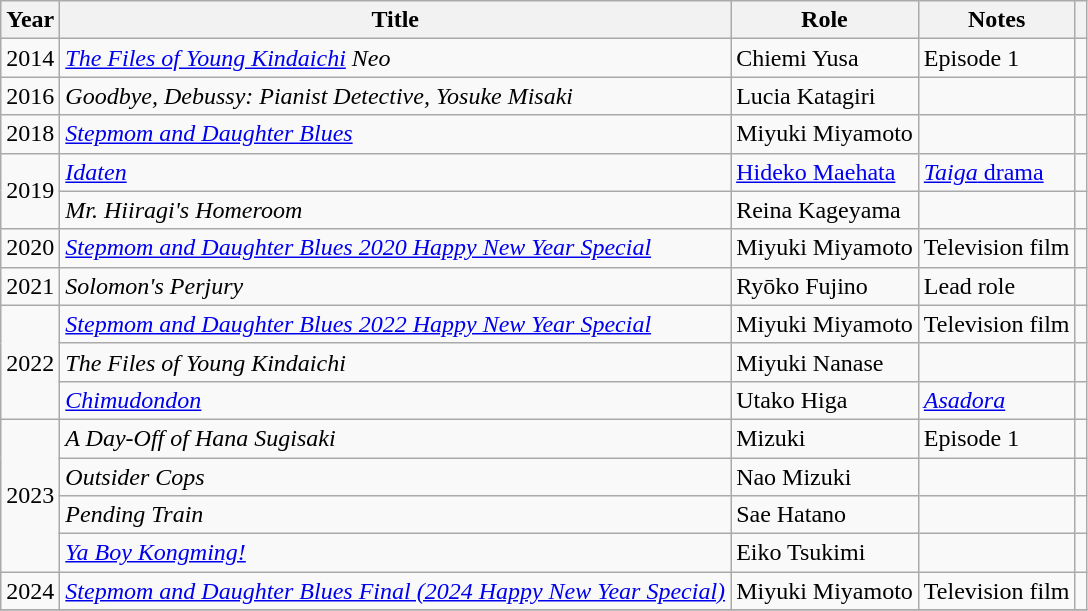<table class="wikitable sortable">
<tr>
<th>Year</th>
<th>Title</th>
<th>Role</th>
<th class="unsortable">Notes</th>
<th class="unsortable"></th>
</tr>
<tr>
<td>2014</td>
<td><em><a href='#'>The Files of Young Kindaichi</a> Neo</em></td>
<td>Chiemi Yusa</td>
<td>Episode 1</td>
<td></td>
</tr>
<tr>
<td>2016</td>
<td><em>Goodbye, Debussy: Pianist Detective, Yosuke Misaki</em></td>
<td>Lucia Katagiri</td>
<td></td>
<td></td>
</tr>
<tr>
<td>2018</td>
<td><em><a href='#'>Stepmom and Daughter Blues</a></em></td>
<td>Miyuki Miyamoto</td>
<td></td>
<td></td>
</tr>
<tr>
<td rowspan=2>2019</td>
<td><em><a href='#'>Idaten</a></em></td>
<td><a href='#'>Hideko Maehata</a></td>
<td><a href='#'><em>Taiga</em> drama</a></td>
<td></td>
</tr>
<tr>
<td><em>Mr. Hiiragi's Homeroom</em></td>
<td>Reina Kageyama</td>
<td></td>
<td></td>
</tr>
<tr>
<td>2020</td>
<td><em><a href='#'>Stepmom and Daughter Blues 2020 Happy New Year Special</a></em></td>
<td>Miyuki Miyamoto</td>
<td>Television film</td>
<td></td>
</tr>
<tr>
<td>2021</td>
<td><em>Solomon's Perjury</em></td>
<td>Ryōko Fujino</td>
<td>Lead role</td>
<td></td>
</tr>
<tr>
<td rowspan="3">2022</td>
<td><em><a href='#'>Stepmom and Daughter Blues 2022 Happy New Year Special</a></em></td>
<td>Miyuki Miyamoto</td>
<td>Television film</td>
<td></td>
</tr>
<tr>
<td><em>The Files of Young Kindaichi</em></td>
<td>Miyuki Nanase</td>
<td></td>
<td></td>
</tr>
<tr>
<td><em><a href='#'>Chimudondon</a></em></td>
<td>Utako Higa</td>
<td><em><a href='#'>Asadora</a></em></td>
<td></td>
</tr>
<tr>
<td rowspan="4">2023</td>
<td><em>A Day-Off of Hana Sugisaki</em></td>
<td>Mizuki</td>
<td>Episode 1</td>
<td></td>
</tr>
<tr>
<td><em>Outsider Cops</em></td>
<td>Nao Mizuki</td>
<td></td>
<td></td>
</tr>
<tr>
<td><em>Pending Train</em></td>
<td>Sae Hatano</td>
<td></td>
<td></td>
</tr>
<tr>
<td><em><a href='#'>Ya Boy Kongming!</a></em></td>
<td>Eiko Tsukimi</td>
<td></td>
<td></td>
</tr>
<tr>
<td>2024</td>
<td><em><a href='#'>Stepmom and Daughter Blues Final (2024 Happy New Year Special)</a></em></td>
<td>Miyuki Miyamoto</td>
<td>Television film</td>
<td></td>
</tr>
<tr>
</tr>
</table>
